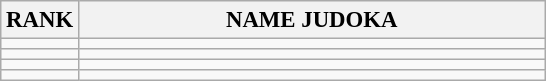<table class="wikitable" style="font-size:95%;">
<tr>
<th>RANK</th>
<th align="left" style="width: 20em">NAME JUDOKA</th>
</tr>
<tr>
<td align="center"></td>
<td></td>
</tr>
<tr>
<td align="center"></td>
<td></td>
</tr>
<tr>
<td align="center"></td>
<td></td>
</tr>
<tr>
<td align="center"></td>
<td></td>
</tr>
</table>
